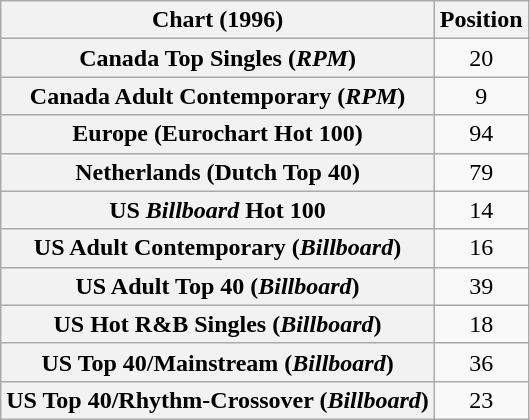<table class="wikitable plainrowheaders sortable">
<tr>
<th>Chart (1996)</th>
<th>Position</th>
</tr>
<tr>
<th scope="row">Canada Top Singles (<em>RPM</em>)</th>
<td style="text-align:center;">20</td>
</tr>
<tr>
<th scope="row">Canada Adult Contemporary (<em>RPM</em>)</th>
<td style="text-align:center;">9</td>
</tr>
<tr>
<th scope="row">Europe (Eurochart Hot 100)</th>
<td align="center">94</td>
</tr>
<tr>
<th scope="row">Netherlands (Dutch Top 40)</th>
<td style="text-align:center;">79</td>
</tr>
<tr>
<th scope="row">US <em>Billboard</em> Hot 100</th>
<td style="text-align:center;">14</td>
</tr>
<tr>
<th scope="row">US Adult Contemporary (<em>Billboard</em>)</th>
<td style="text-align:center;">16</td>
</tr>
<tr>
<th scope="row">US Adult Top 40 (<em>Billboard</em>)</th>
<td style="text-align:center;">39</td>
</tr>
<tr>
<th scope="row">US Hot R&B Singles (<em>Billboard</em>)</th>
<td style="text-align:center;">18</td>
</tr>
<tr>
<th scope="row">US Top 40/Mainstream (<em>Billboard</em>)</th>
<td style="text-align:center;">36</td>
</tr>
<tr>
<th scope="row">US Top 40/Rhythm-Crossover (<em>Billboard</em>)</th>
<td style="text-align:center;">23</td>
</tr>
</table>
